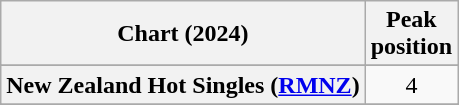<table class="wikitable sortable plainrowheaders" style="text-align:center">
<tr>
<th scope="col">Chart (2024)</th>
<th scope="col">Peak<br>position</th>
</tr>
<tr>
</tr>
<tr>
<th scope="row">New Zealand Hot Singles (<a href='#'>RMNZ</a>)</th>
<td>4</td>
</tr>
<tr>
</tr>
<tr>
</tr>
</table>
